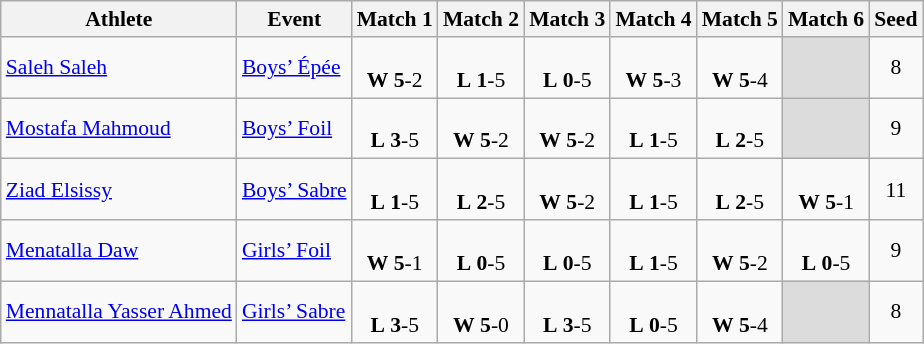<table class="wikitable" border="1" style="font-size:90%">
<tr>
<th>Athlete</th>
<th>Event</th>
<th>Match 1</th>
<th>Match 2</th>
<th>Match 3</th>
<th>Match 4</th>
<th>Match 5</th>
<th>Match 6</th>
<th>Seed</th>
</tr>
<tr>
<td><a href='#'>Saleh Saleh</a></td>
<td><a href='#'>Boys’ Épée</a></td>
<td align=center><br> <strong>W</strong> <strong>5</strong>-2</td>
<td align=center><br> <strong>L</strong> <strong>1</strong>-5</td>
<td align=center><br> <strong>L</strong> <strong>0</strong>-5</td>
<td align=center><br> <strong>W</strong> <strong>5</strong>-3</td>
<td align=center><br> <strong>W</strong> <strong>5</strong>-4</td>
<td bgcolor=#DCDCDC></td>
<td align=center>8</td>
</tr>
<tr>
<td><a href='#'>Mostafa Mahmoud</a></td>
<td><a href='#'>Boys’ Foil</a></td>
<td align=center><br> <strong>L</strong> <strong>3</strong>-5</td>
<td align=center><br> <strong>W</strong> <strong>5</strong>-2</td>
<td align=center><br> <strong>W</strong> <strong>5</strong>-2</td>
<td align=center><br> <strong>L</strong> <strong>1</strong>-5</td>
<td align=center><br> <strong>L</strong> <strong>2</strong>-5</td>
<td bgcolor=#DCDCDC></td>
<td align=center>9</td>
</tr>
<tr>
<td><a href='#'>Ziad Elsissy</a></td>
<td><a href='#'>Boys’ Sabre</a></td>
<td align=center><br> <strong>L</strong> <strong>1</strong>-5</td>
<td align=center><br> <strong>L</strong> <strong>2</strong>-5</td>
<td align=center><br> <strong>W</strong> <strong>5</strong>-2</td>
<td align=center><br> <strong>L</strong> <strong>1</strong>-5</td>
<td align=center><br> <strong>L</strong> <strong>2</strong>-5</td>
<td align=center><br> <strong>W</strong> <strong>5</strong>-1</td>
<td align=center>11</td>
</tr>
<tr>
<td><a href='#'>Menatalla Daw</a></td>
<td><a href='#'>Girls’ Foil</a></td>
<td align=center><br> <strong>W</strong> <strong>5</strong>-1</td>
<td align=center><br> <strong>L</strong> <strong>0</strong>-5</td>
<td align=center><br> <strong>L</strong> <strong>0</strong>-5</td>
<td align=center><br> <strong>L</strong> <strong>1</strong>-5</td>
<td align=center><br> <strong>W</strong> <strong>5</strong>-2</td>
<td align=center><br> <strong>L</strong> <strong>0</strong>-5</td>
<td align=center>9</td>
</tr>
<tr>
<td><a href='#'>Mennatalla Yasser Ahmed</a></td>
<td><a href='#'>Girls’ Sabre</a></td>
<td align=center><br> <strong>L</strong> <strong>3</strong>-5</td>
<td align=center><br> <strong>W</strong> <strong>5</strong>-0</td>
<td align=center><br> <strong>L</strong> <strong>3</strong>-5</td>
<td align=center><br> <strong>L</strong> <strong>0</strong>-5</td>
<td align=center><br> <strong>W</strong> <strong>5</strong>-4</td>
<td bgcolor=#DCDCDC></td>
<td align=center>8</td>
</tr>
</table>
